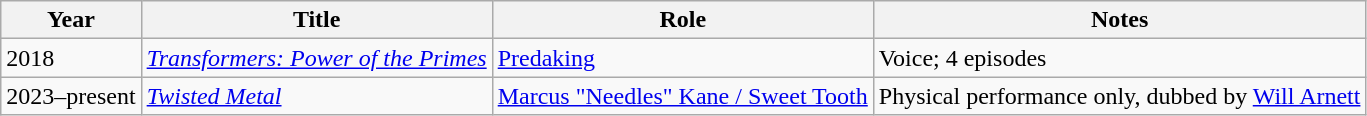<table class="wikitable">
<tr>
<th>Year</th>
<th>Title</th>
<th>Role</th>
<th>Notes</th>
</tr>
<tr>
<td>2018</td>
<td><em><a href='#'>Transformers: Power of the Primes</a></em></td>
<td><a href='#'>Predaking</a></td>
<td>Voice; 4 episodes</td>
</tr>
<tr>
<td>2023–present</td>
<td><em><a href='#'>Twisted Metal</a></em></td>
<td><a href='#'>Marcus "Needles" Kane / Sweet Tooth</a></td>
<td>Physical performance only, dubbed by <a href='#'>Will Arnett</a></td>
</tr>
</table>
